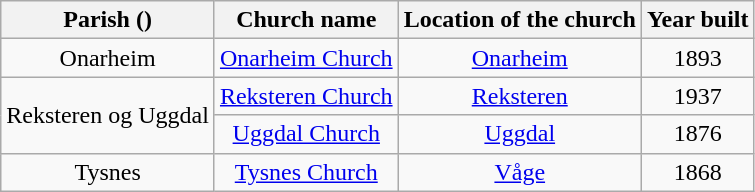<table class="wikitable" style="text-align:center">
<tr>
<th>Parish ()</th>
<th>Church name</th>
<th>Location of the church</th>
<th>Year built</th>
</tr>
<tr>
<td rowspan="1">Onarheim</td>
<td><a href='#'>Onarheim Church</a></td>
<td><a href='#'>Onarheim</a></td>
<td>1893</td>
</tr>
<tr>
<td rowspan="2">Reksteren og Uggdal</td>
<td><a href='#'>Reksteren Church</a></td>
<td><a href='#'>Reksteren</a></td>
<td>1937</td>
</tr>
<tr>
<td><a href='#'>Uggdal Church</a></td>
<td><a href='#'>Uggdal</a></td>
<td>1876</td>
</tr>
<tr>
<td rowspan="1">Tysnes</td>
<td><a href='#'>Tysnes Church</a></td>
<td><a href='#'>Våge</a></td>
<td>1868</td>
</tr>
</table>
